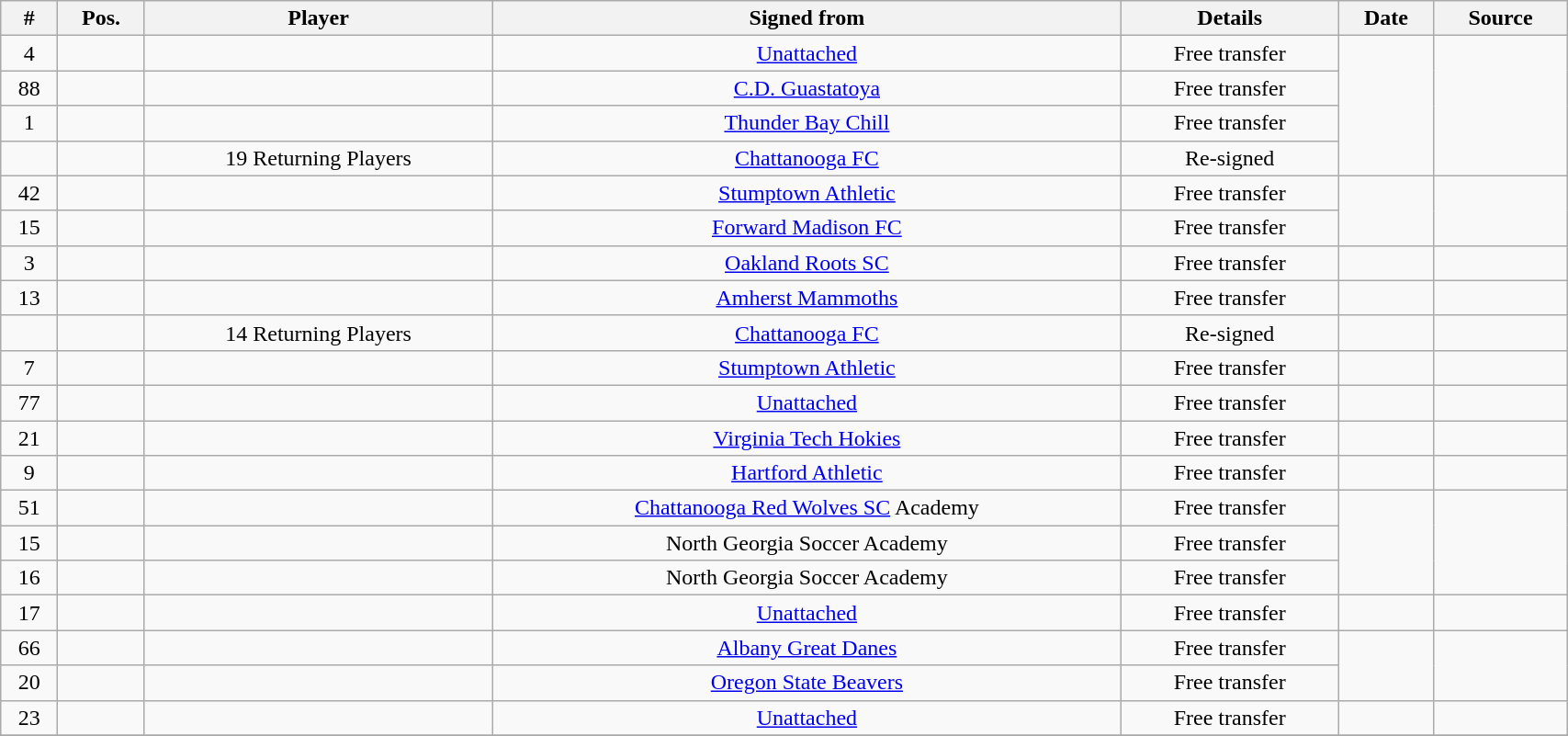<table class="wikitable sortable" style="width:90%; text-align:center;">
<tr>
<th>#</th>
<th>Pos.</th>
<th>Player</th>
<th>Signed from</th>
<th>Details</th>
<th>Date</th>
<th>Source</th>
</tr>
<tr>
<td>4</td>
<td></td>
<td></td>
<td><a href='#'>Unattached</a></td>
<td>Free transfer</td>
<td rowspan="4"></td>
<td rowspan="4"></td>
</tr>
<tr>
<td>88</td>
<td></td>
<td></td>
<td> <a href='#'>C.D. Guastatoya</a></td>
<td>Free transfer</td>
</tr>
<tr>
<td>1</td>
<td></td>
<td></td>
<td> <a href='#'>Thunder Bay Chill</a></td>
<td>Free transfer</td>
</tr>
<tr>
<td></td>
<td></td>
<td>19 Returning Players</td>
<td> <a href='#'>Chattanooga FC</a></td>
<td>Re-signed</td>
</tr>
<tr>
<td>42</td>
<td></td>
<td></td>
<td> <a href='#'>Stumptown Athletic</a></td>
<td>Free transfer</td>
<td rowspan="2"></td>
<td rowspan="2"></td>
</tr>
<tr>
<td>15</td>
<td></td>
<td></td>
<td> <a href='#'>Forward Madison FC</a></td>
<td>Free transfer</td>
</tr>
<tr>
<td>3</td>
<td></td>
<td></td>
<td> <a href='#'>Oakland Roots SC</a></td>
<td>Free transfer</td>
<td></td>
<td></td>
</tr>
<tr>
<td>13</td>
<td></td>
<td></td>
<td> <a href='#'>Amherst Mammoths</a></td>
<td>Free transfer</td>
<td></td>
<td></td>
</tr>
<tr>
<td></td>
<td></td>
<td>14 Returning Players</td>
<td> <a href='#'>Chattanooga FC</a></td>
<td>Re-signed</td>
<td></td>
<td></td>
</tr>
<tr>
<td>7</td>
<td></td>
<td></td>
<td> <a href='#'>Stumptown Athletic</a></td>
<td>Free transfer</td>
<td></td>
<td></td>
</tr>
<tr>
<td>77</td>
<td></td>
<td></td>
<td><a href='#'>Unattached</a></td>
<td>Free transfer</td>
<td></td>
<td></td>
</tr>
<tr>
<td>21</td>
<td></td>
<td></td>
<td> <a href='#'>Virginia Tech Hokies</a></td>
<td>Free transfer</td>
<td></td>
<td></td>
</tr>
<tr>
<td>9</td>
<td></td>
<td></td>
<td> <a href='#'>Hartford Athletic</a></td>
<td>Free transfer</td>
<td></td>
<td></td>
</tr>
<tr>
<td>51</td>
<td></td>
<td></td>
<td> <a href='#'>Chattanooga Red Wolves SC</a> Academy</td>
<td>Free transfer</td>
<td rowspan="3"></td>
<td rowspan="3"></td>
</tr>
<tr>
<td>15</td>
<td></td>
<td></td>
<td> North Georgia Soccer Academy</td>
<td>Free transfer</td>
</tr>
<tr>
<td>16</td>
<td></td>
<td></td>
<td> North Georgia Soccer Academy</td>
<td>Free transfer</td>
</tr>
<tr>
<td>17</td>
<td></td>
<td></td>
<td><a href='#'>Unattached</a></td>
<td>Free transfer</td>
<td></td>
<td></td>
</tr>
<tr>
<td>66</td>
<td></td>
<td></td>
<td> <a href='#'>Albany Great Danes</a></td>
<td>Free transfer</td>
<td rowspan="2"></td>
<td rowspan="2"></td>
</tr>
<tr>
<td>20</td>
<td></td>
<td></td>
<td> <a href='#'>Oregon State Beavers</a></td>
<td>Free transfer</td>
</tr>
<tr>
<td>23</td>
<td></td>
<td></td>
<td><a href='#'>Unattached</a></td>
<td>Free transfer</td>
<td></td>
<td></td>
</tr>
<tr>
</tr>
</table>
